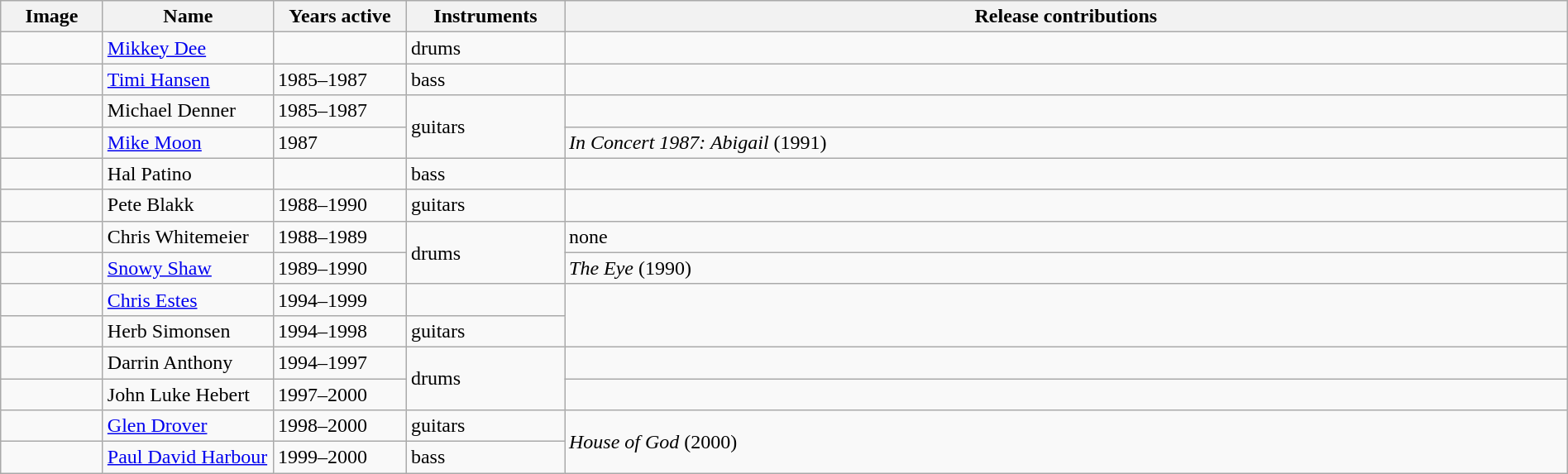<table class="wikitable" border="1" width=100%>
<tr>
<th width="75">Image</th>
<th width="130">Name</th>
<th width="100">Years active</th>
<th width="120">Instruments</th>
<th>Release contributions</th>
</tr>
<tr>
<td></td>
<td><a href='#'>Mikkey Dee</a><br></td>
<td></td>
<td>drums</td>
<td></td>
</tr>
<tr>
<td></td>
<td><a href='#'>Timi Hansen</a></td>
<td>1985–1987 </td>
<td>bass</td>
<td></td>
</tr>
<tr>
<td></td>
<td>Michael Denner</td>
<td>1985–1987</td>
<td rowspan="2">guitars</td>
<td></td>
</tr>
<tr>
<td></td>
<td><a href='#'>Mike Moon</a></td>
<td>1987</td>
<td><em>In Concert 1987: Abigail</em> (1991)</td>
</tr>
<tr>
<td></td>
<td>Hal Patino</td>
<td></td>
<td>bass</td>
<td></td>
</tr>
<tr>
<td></td>
<td>Pete Blakk</td>
<td>1988–1990</td>
<td>guitars</td>
<td></td>
</tr>
<tr>
<td></td>
<td>Chris Whitemeier</td>
<td>1988–1989</td>
<td rowspan="2">drums</td>
<td>none</td>
</tr>
<tr>
<td></td>
<td><a href='#'>Snowy Shaw</a><br></td>
<td>1989–1990</td>
<td><em>The Eye</em> (1990)</td>
</tr>
<tr>
<td></td>
<td><a href='#'>Chris Estes</a></td>
<td>1994–1999</td>
<td></td>
<td rowspan="2"></td>
</tr>
<tr>
<td></td>
<td>Herb Simonsen</td>
<td>1994–1998</td>
<td>guitars</td>
</tr>
<tr>
<td></td>
<td>Darrin Anthony</td>
<td>1994–1997</td>
<td rowspan="2">drums</td>
<td></td>
</tr>
<tr>
<td></td>
<td>John Luke Hebert</td>
<td>1997–2000</td>
<td></td>
</tr>
<tr>
<td></td>
<td><a href='#'>Glen Drover</a></td>
<td>1998–2000</td>
<td>guitars</td>
<td rowspan="2"><em>House of God</em> (2000)</td>
</tr>
<tr>
<td></td>
<td><a href='#'>Paul David Harbour</a></td>
<td>1999–2000</td>
<td>bass</td>
</tr>
</table>
